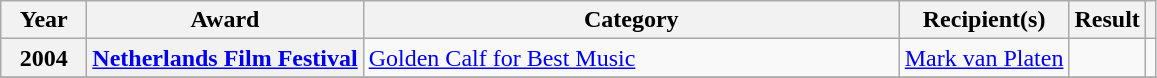<table class="wikitable sortable plainrowheaders">
<tr>
<th scope="col" ! style="width:50px;">Year</th>
<th scope="col" data-sort-type="date">Award</th>
<th scope="col" ! style="width:350px;">Category</th>
<th scope="col">Recipient(s)</th>
<th scope="col">Result</th>
<th scope="col" class="unsortable"></th>
</tr>
<tr>
<th scope="row">2004</th>
<th scope="row"><a href='#'>Netherlands Film Festival</a></th>
<td><a href='#'>Golden Calf for Best Music</a></td>
<td><a href='#'>Mark van Platen</a></td>
<td></td>
<td></td>
</tr>
<tr>
</tr>
</table>
